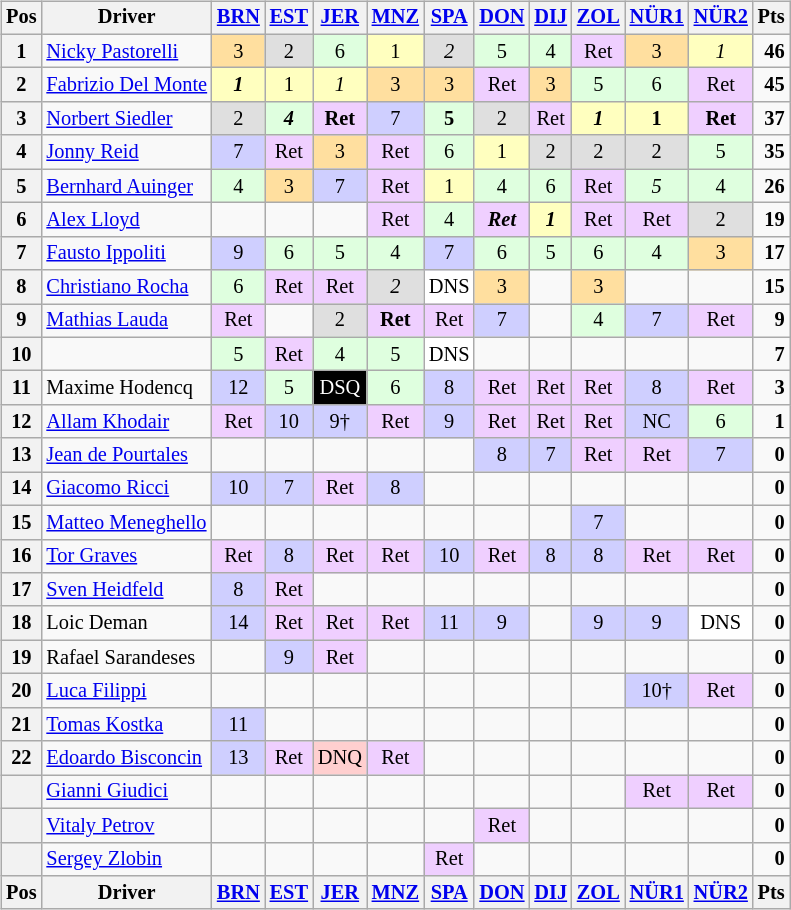<table>
<tr>
<td><br><table class="wikitable" style="font-size: 85%; text-align: center;">
<tr valign="top">
<th valign=middle>Pos</th>
<th valign=middle>Driver</th>
<th><a href='#'>BRN</a><br></th>
<th><a href='#'>EST</a><br></th>
<th><a href='#'>JER</a><br></th>
<th><a href='#'>MNZ</a><br></th>
<th><a href='#'>SPA</a><br></th>
<th><a href='#'>DON</a><br></th>
<th><a href='#'>DIJ</a><br></th>
<th><a href='#'>ZOL</a><br></th>
<th><a href='#'>NÜR1</a><br></th>
<th><a href='#'>NÜR2</a><br></th>
<th valign="middle">Pts</th>
</tr>
<tr>
<th>1</th>
<td align="left"> <a href='#'>Nicky Pastorelli</a></td>
<td style="background:#FFDF9F;">3</td>
<td style="background:#DFDFDF;">2</td>
<td style="background:#DFFFDF;">6</td>
<td style="background:#FFFFBF;">1</td>
<td style="background:#DFDFDF;"><em>2</em></td>
<td style="background:#DFFFDF;">5</td>
<td style="background:#DFFFDF;">4</td>
<td style="background:#EFCFFF;">Ret</td>
<td style="background:#FFDF9F;">3</td>
<td style="background:#FFFFBF;"><em>1</em></td>
<td align=right><strong>46</strong></td>
</tr>
<tr>
<th>2</th>
<td align="left"> <a href='#'>Fabrizio Del Monte</a></td>
<td style="background:#FFFFBF;"><strong><em>1</em></strong></td>
<td style="background:#FFFFBF;">1</td>
<td style="background:#FFFFBF;"><em>1</em></td>
<td style="background:#FFDF9F;">3</td>
<td style="background:#FFDF9F;">3</td>
<td style="background:#EFCFFF;">Ret</td>
<td style="background:#FFDF9F;">3</td>
<td style="background:#DFFFDF;">5</td>
<td style="background:#DFFFDF;">6</td>
<td style="background:#EFCFFF;">Ret</td>
<td align=right><strong>45</strong></td>
</tr>
<tr>
<th>3</th>
<td align="left"> <a href='#'>Norbert Siedler</a></td>
<td style="background:#DFDFDF;">2</td>
<td style="background:#DFFFDF;"><strong><em>4</em></strong></td>
<td style="background:#EFCFFF;"><strong>Ret</strong></td>
<td style="background:#CFCFFF;">7</td>
<td style="background:#DFFFDF;"><strong>5</strong></td>
<td style="background:#DFDFDF;">2</td>
<td style="background:#EFCFFF;">Ret</td>
<td style="background:#FFFFBF;"><strong><em>1</em></strong></td>
<td style="background:#FFFFBF;"><strong>1</strong></td>
<td style="background:#EFCFFF;"><strong>Ret</strong></td>
<td align=right><strong>37</strong></td>
</tr>
<tr>
<th>4</th>
<td align="left"> <a href='#'>Jonny Reid</a></td>
<td style="background:#CFCFFF;">7</td>
<td style="background:#EFCFFF;">Ret</td>
<td style="background:#FFDF9F;">3</td>
<td style="background:#EFCFFF;">Ret</td>
<td style="background:#DFFFDF;">6</td>
<td style="background:#FFFFBF;">1</td>
<td style="background:#DFDFDF;">2</td>
<td style="background:#DFDFDF;">2</td>
<td style="background:#DFDFDF;">2</td>
<td style="background:#DFFFDF;">5</td>
<td align=right><strong>35</strong></td>
</tr>
<tr>
<th>5</th>
<td align="left"> <a href='#'>Bernhard Auinger</a></td>
<td style="background:#DFFFDF;">4</td>
<td style="background:#FFDF9F;">3</td>
<td style="background:#CFCFFF;">7</td>
<td style="background:#EFCFFF;">Ret</td>
<td style="background:#FFFFBF;">1</td>
<td style="background:#DFFFDF;">4</td>
<td style="background:#DFFFDF;">6</td>
<td style="background:#EFCFFF;">Ret</td>
<td style="background:#DFFFDF;"><em>5</em></td>
<td style="background:#DFFFDF;">4</td>
<td align=right><strong>26</strong></td>
</tr>
<tr>
<th>6</th>
<td align="left"> <a href='#'>Alex Lloyd</a></td>
<td></td>
<td></td>
<td></td>
<td style="background:#EFCFFF;">Ret</td>
<td style="background:#DFFFDF;">4</td>
<td style="background:#EFCFFF;"><strong><em>Ret</em></strong></td>
<td style="background:#FFFFBF;"><strong><em>1</em></strong></td>
<td style="background:#EFCFFF;">Ret</td>
<td style="background:#EFCFFF;">Ret</td>
<td style="background:#DFDFDF;">2</td>
<td align=right><strong>19</strong></td>
</tr>
<tr>
<th>7</th>
<td align="left"> <a href='#'>Fausto Ippoliti</a></td>
<td style="background:#CFCFFF;">9</td>
<td style="background:#DFFFDF;">6</td>
<td style="background:#DFFFDF;">5</td>
<td style="background:#DFFFDF;">4</td>
<td style="background:#CFCFFF;">7</td>
<td style="background:#DFFFDF;">6</td>
<td style="background:#DFFFDF;">5</td>
<td style="background:#DFFFDF;">6</td>
<td style="background:#DFFFDF;">4</td>
<td style="background:#FFDF9F;">3</td>
<td align=right><strong>17</strong></td>
</tr>
<tr>
<th>8</th>
<td align="left"> <a href='#'>Christiano Rocha</a></td>
<td style="background:#DFFFDF;">6</td>
<td style="background:#EFCFFF;">Ret</td>
<td style="background:#EFCFFF;">Ret</td>
<td style="background:#DFDFDF;"><em>2</em></td>
<td style="background:#FFFFFF;">DNS</td>
<td style="background:#FFDF9F;">3</td>
<td></td>
<td style="background:#FFDF9F;">3</td>
<td></td>
<td></td>
<td align=right><strong>15</strong></td>
</tr>
<tr>
<th>9</th>
<td align="left"> <a href='#'>Mathias Lauda</a></td>
<td style="background:#EFCFFF;">Ret</td>
<td></td>
<td style="background:#DFDFDF;">2</td>
<td style="background:#EFCFFF;"><strong>Ret</strong></td>
<td style="background:#EFCFFF;">Ret</td>
<td style="background:#CFCFFF;">7</td>
<td></td>
<td style="background:#DFFFDF;">4</td>
<td style="background:#CFCFFF;">7</td>
<td style="background:#EFCFFF;">Ret</td>
<td align=right><strong>9</strong></td>
</tr>
<tr>
<th>10</th>
<td align="left"> </td>
<td style="background:#DFFFDF;">5</td>
<td style="background:#EFCFFF;">Ret</td>
<td style="background:#DFFFDF;">4</td>
<td style="background:#DFFFDF;">5</td>
<td style="background:#FFFFFF;">DNS</td>
<td></td>
<td></td>
<td></td>
<td></td>
<td></td>
<td align=right><strong>7</strong></td>
</tr>
<tr>
<th>11</th>
<td align="left"> Maxime Hodencq</td>
<td style="background:#CFCFFF;">12</td>
<td style="background:#DFFFDF;">5</td>
<td style="background:#000000; color:white;">DSQ</td>
<td style="background:#DFFFDF;">6</td>
<td style="background:#CFCFFF;">8</td>
<td style="background:#EFCFFF;">Ret</td>
<td style="background:#EFCFFF;">Ret</td>
<td style="background:#EFCFFF;">Ret</td>
<td style="background:#CFCFFF;">8</td>
<td style="background:#EFCFFF;">Ret</td>
<td align=right><strong>3</strong></td>
</tr>
<tr>
<th>12</th>
<td align="left"> <a href='#'>Allam Khodair</a></td>
<td style="background:#EFCFFF;">Ret</td>
<td style="background:#CFCFFF;">10</td>
<td style="background:#CFCFFF;">9†</td>
<td style="background:#EFCFFF;">Ret</td>
<td style="background:#CFCFFF;">9</td>
<td style="background:#EFCFFF;">Ret</td>
<td style="background:#EFCFFF;">Ret</td>
<td style="background:#EFCFFF;">Ret</td>
<td style="background:#CFCFFF;">NC</td>
<td style="background:#DFFFDF;">6</td>
<td align=right><strong>1</strong></td>
</tr>
<tr>
<th>13</th>
<td align="left"> <a href='#'>Jean de Pourtales</a></td>
<td></td>
<td></td>
<td></td>
<td></td>
<td></td>
<td style="background:#CFCFFF;">8</td>
<td style="background:#CFCFFF;">7</td>
<td style="background:#EFCFFF;">Ret</td>
<td style="background:#EFCFFF;">Ret</td>
<td style="background:#CFCFFF;">7</td>
<td align=right><strong>0</strong></td>
</tr>
<tr>
<th>14</th>
<td align="left"> <a href='#'>Giacomo Ricci</a></td>
<td style="background:#CFCFFF;">10</td>
<td style="background:#CFCFFF;">7</td>
<td style="background:#EFCFFF;">Ret</td>
<td style="background:#CFCFFF;">8</td>
<td></td>
<td></td>
<td></td>
<td></td>
<td></td>
<td></td>
<td align=right><strong>0</strong></td>
</tr>
<tr>
<th>15</th>
<td align="left" nowrap> <a href='#'>Matteo Meneghello</a></td>
<td></td>
<td></td>
<td></td>
<td></td>
<td></td>
<td></td>
<td></td>
<td style="background:#CFCFFF;">7</td>
<td></td>
<td></td>
<td align=right><strong>0</strong></td>
</tr>
<tr>
<th>16</th>
<td align="left"> <a href='#'>Tor Graves</a></td>
<td style="background:#EFCFFF;">Ret</td>
<td style="background:#CFCFFF;">8</td>
<td style="background:#EFCFFF;">Ret</td>
<td style="background:#EFCFFF;">Ret</td>
<td style="background:#CFCFFF;">10</td>
<td style="background:#EFCFFF;">Ret</td>
<td style="background:#CFCFFF;">8</td>
<td style="background:#CFCFFF;">8</td>
<td style="background:#EFCFFF;">Ret</td>
<td style="background:#EFCFFF;">Ret</td>
<td align=right><strong>0</strong></td>
</tr>
<tr>
<th>17</th>
<td align="left"> <a href='#'>Sven Heidfeld</a></td>
<td style="background:#CFCFFF;">8</td>
<td style="background:#EFCFFF;">Ret</td>
<td></td>
<td></td>
<td></td>
<td></td>
<td></td>
<td></td>
<td></td>
<td></td>
<td align=right><strong>0</strong></td>
</tr>
<tr>
<th>18</th>
<td align="left"> Loic Deman</td>
<td style="background:#CFCFFF;">14</td>
<td style="background:#EFCFFF;">Ret</td>
<td style="background:#EFCFFF;">Ret</td>
<td style="background:#EFCFFF;">Ret</td>
<td style="background:#CFCFFF;">11</td>
<td style="background:#CFCFFF;">9</td>
<td></td>
<td style="background:#CFCFFF;">9</td>
<td style="background:#CFCFFF;">9</td>
<td style="background:#FFFFFF;">DNS</td>
<td align=right><strong>0</strong></td>
</tr>
<tr>
<th>19</th>
<td align="left" nowrap> Rafael Sarandeses</td>
<td></td>
<td style="background:#CFCFFF;">9</td>
<td style="background:#EFCFFF;">Ret</td>
<td></td>
<td></td>
<td></td>
<td></td>
<td></td>
<td></td>
<td></td>
<td align=right><strong>0</strong></td>
</tr>
<tr>
<th>20</th>
<td align="left"> <a href='#'>Luca Filippi</a></td>
<td></td>
<td></td>
<td></td>
<td></td>
<td></td>
<td></td>
<td></td>
<td></td>
<td style="background:#CFCFFF;">10†</td>
<td style="background:#EFCFFF;">Ret</td>
<td align=right><strong>0</strong></td>
</tr>
<tr>
<th>21</th>
<td align="left"> <a href='#'>Tomas Kostka</a></td>
<td style="background:#CFCFFF;">11</td>
<td></td>
<td></td>
<td></td>
<td></td>
<td></td>
<td></td>
<td></td>
<td></td>
<td></td>
<td align=right><strong>0</strong></td>
</tr>
<tr>
<th>22</th>
<td align="left"> <a href='#'>Edoardo Bisconcin</a></td>
<td style="background:#CFCFFF;">13</td>
<td style="background:#EFCFFF;">Ret</td>
<td style="background:#ffcfcf;">DNQ</td>
<td style="background:#EFCFFF;">Ret</td>
<td></td>
<td></td>
<td></td>
<td></td>
<td></td>
<td></td>
<td align=right><strong>0</strong></td>
</tr>
<tr>
<th></th>
<td align="left"> <a href='#'>Gianni Giudici</a></td>
<td></td>
<td></td>
<td></td>
<td></td>
<td></td>
<td></td>
<td></td>
<td></td>
<td style="background:#EFCFFF;">Ret</td>
<td style="background:#EFCFFF;">Ret</td>
<td align=right><strong>0</strong></td>
</tr>
<tr>
<th></th>
<td align="left"> <a href='#'>Vitaly Petrov</a></td>
<td></td>
<td></td>
<td></td>
<td></td>
<td></td>
<td style="background:#EFCFFF;">Ret</td>
<td></td>
<td></td>
<td></td>
<td></td>
<td align=right><strong>0</strong></td>
</tr>
<tr>
<th></th>
<td align="left"> <a href='#'>Sergey Zlobin</a></td>
<td></td>
<td></td>
<td></td>
<td></td>
<td style="background:#EFCFFF;">Ret</td>
<td></td>
<td></td>
<td></td>
<td></td>
<td></td>
<td align=right><strong>0</strong></td>
</tr>
<tr style="background:#f9f9f9" valign="top">
<th valign="middle">Pos</th>
<th valign="middle">Driver</th>
<th><a href='#'>BRN</a><br></th>
<th><a href='#'>EST</a><br></th>
<th><a href='#'>JER</a><br></th>
<th><a href='#'>MNZ</a><br></th>
<th><a href='#'>SPA</a><br></th>
<th><a href='#'>DON</a><br></th>
<th><a href='#'>DIJ</a><br></th>
<th><a href='#'>ZOL</a><br></th>
<th><a href='#'>NÜR1</a><br></th>
<th><a href='#'>NÜR2</a><br></th>
<th valign="middle">Pts</th>
</tr>
</table>
</td>
<td valign="top"><br></td>
</tr>
</table>
